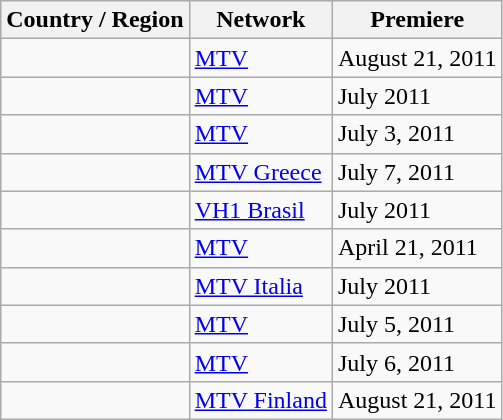<table class="wikitable">
<tr>
<th>Country / Region</th>
<th>Network</th>
<th>Premiere</th>
</tr>
<tr>
<td></td>
<td><a href='#'>MTV</a></td>
<td>August 21, 2011</td>
</tr>
<tr>
<td></td>
<td><a href='#'>MTV</a></td>
<td>July 2011</td>
</tr>
<tr>
<td></td>
<td><a href='#'>MTV</a></td>
<td>July 3, 2011</td>
</tr>
<tr>
<td></td>
<td><a href='#'>MTV Greece</a></td>
<td>July 7, 2011</td>
</tr>
<tr>
<td></td>
<td><a href='#'>VH1 Brasil</a></td>
<td>July 2011</td>
</tr>
<tr>
<td></td>
<td><a href='#'>MTV</a></td>
<td>April 21, 2011</td>
</tr>
<tr>
<td></td>
<td><a href='#'>MTV Italia</a></td>
<td>July 2011</td>
</tr>
<tr>
<td></td>
<td><a href='#'>MTV</a></td>
<td>July 5, 2011</td>
</tr>
<tr>
<td></td>
<td><a href='#'>MTV</a></td>
<td>July 6, 2011</td>
</tr>
<tr>
<td></td>
<td><a href='#'>MTV Finland</a></td>
<td>August 21, 2011</td>
</tr>
</table>
